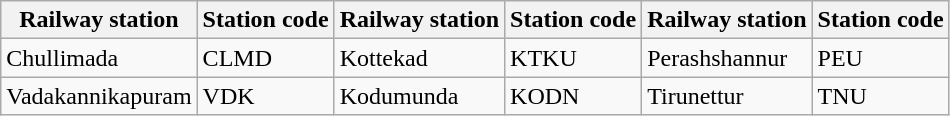<table class="wikitable sortable">
<tr>
<th>Railway station</th>
<th>Station code</th>
<th>Railway station</th>
<th>Station code</th>
<th>Railway station</th>
<th>Station code</th>
</tr>
<tr>
<td>Chullimada</td>
<td>CLMD</td>
<td>Kottekad</td>
<td>KTKU</td>
<td>Perashshannur</td>
<td>PEU</td>
</tr>
<tr>
<td>Vadakannikapuram </td>
<td>VDK</td>
<td>Kodumunda</td>
<td>KODN</td>
<td>Tirunettur</td>
<td>TNU</td>
</tr>
</table>
